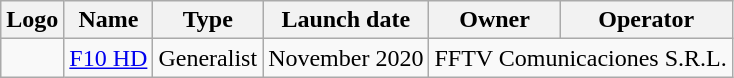<table class="wikitable">
<tr>
<th>Logo</th>
<th>Name</th>
<th>Type</th>
<th>Launch date</th>
<th>Owner</th>
<th>Operator</th>
</tr>
<tr>
<td></td>
<td><a href='#'>F10 HD</a></td>
<td>Generalist</td>
<td>November 2020</td>
<td colspan="2">FFTV Comunicaciones S.R.L.</td>
</tr>
</table>
